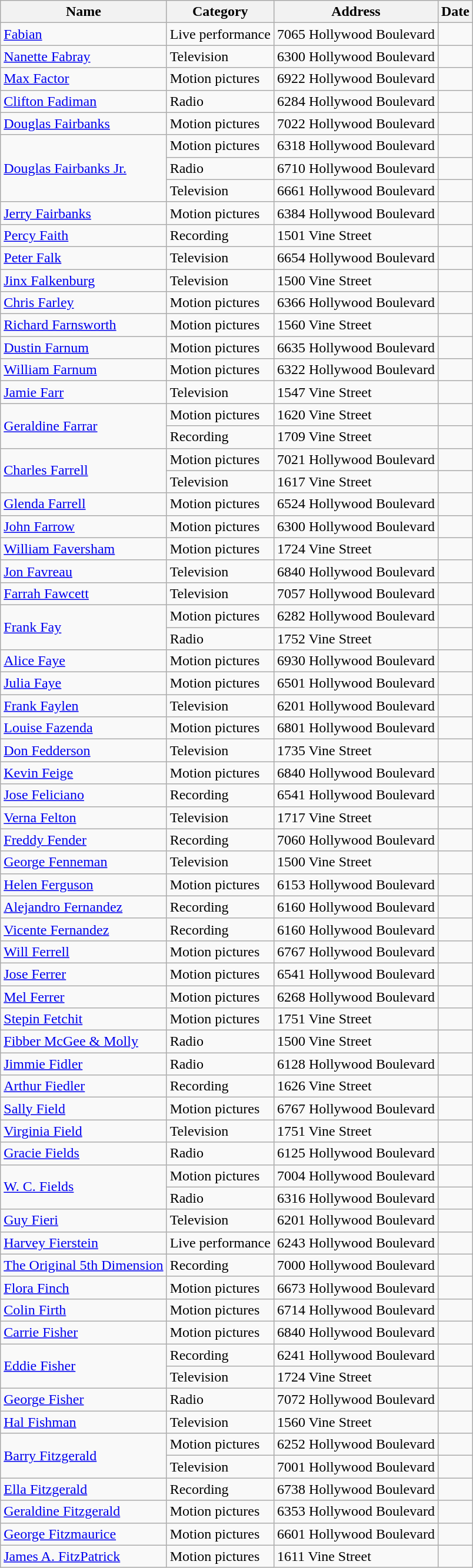<table class="wikitable sortable" style="font-size: 100%;">
<tr>
<th>Name</th>
<th>Category</th>
<th>Address</th>
<th>Date</th>
</tr>
<tr>
<td><a href='#'>Fabian</a></td>
<td>Live performance</td>
<td>7065 Hollywood Boulevard</td>
<td></td>
</tr>
<tr>
<td><a href='#'>Nanette Fabray</a></td>
<td>Television</td>
<td>6300 Hollywood Boulevard</td>
<td></td>
</tr>
<tr>
<td><a href='#'>Max Factor</a></td>
<td>Motion pictures</td>
<td>6922 Hollywood Boulevard</td>
<td></td>
</tr>
<tr>
<td><a href='#'>Clifton Fadiman</a></td>
<td>Radio</td>
<td>6284 Hollywood Boulevard</td>
<td></td>
</tr>
<tr>
<td><a href='#'>Douglas Fairbanks</a></td>
<td>Motion pictures</td>
<td>7022 Hollywood Boulevard</td>
<td></td>
</tr>
<tr>
<td rowspan="3"><a href='#'>Douglas Fairbanks Jr.</a></td>
<td>Motion pictures</td>
<td>6318 Hollywood Boulevard</td>
<td></td>
</tr>
<tr>
<td>Radio</td>
<td>6710 Hollywood Boulevard</td>
<td></td>
</tr>
<tr>
<td>Television</td>
<td>6661 Hollywood Boulevard</td>
<td></td>
</tr>
<tr>
<td><a href='#'>Jerry Fairbanks</a></td>
<td>Motion pictures</td>
<td>6384 Hollywood Boulevard</td>
<td></td>
</tr>
<tr>
<td><a href='#'>Percy Faith</a></td>
<td>Recording</td>
<td>1501 Vine Street</td>
<td></td>
</tr>
<tr>
<td><a href='#'>Peter Falk</a></td>
<td>Television</td>
<td>6654 Hollywood Boulevard</td>
<td></td>
</tr>
<tr>
<td><a href='#'>Jinx Falkenburg</a></td>
<td>Television</td>
<td>1500 Vine Street</td>
<td></td>
</tr>
<tr>
<td><a href='#'>Chris Farley</a></td>
<td>Motion pictures</td>
<td>6366 Hollywood Boulevard</td>
<td></td>
</tr>
<tr>
<td><a href='#'>Richard Farnsworth</a></td>
<td>Motion pictures</td>
<td>1560 Vine Street</td>
<td></td>
</tr>
<tr>
<td><a href='#'>Dustin Farnum</a></td>
<td>Motion pictures</td>
<td>6635 Hollywood Boulevard</td>
<td></td>
</tr>
<tr>
<td><a href='#'>William Farnum</a></td>
<td>Motion pictures</td>
<td>6322 Hollywood Boulevard</td>
<td></td>
</tr>
<tr>
<td><a href='#'>Jamie Farr</a></td>
<td>Television</td>
<td>1547 Vine Street</td>
<td></td>
</tr>
<tr>
<td rowspan=2><a href='#'>Geraldine Farrar</a></td>
<td>Motion pictures</td>
<td>1620 Vine Street</td>
<td></td>
</tr>
<tr>
<td>Recording</td>
<td>1709 Vine Street</td>
<td></td>
</tr>
<tr>
<td rowspan=2><a href='#'>Charles Farrell</a></td>
<td>Motion pictures</td>
<td>7021 Hollywood Boulevard</td>
<td></td>
</tr>
<tr>
<td>Television</td>
<td>1617 Vine Street</td>
<td></td>
</tr>
<tr>
<td><a href='#'>Glenda Farrell</a></td>
<td>Motion pictures</td>
<td>6524 Hollywood Boulevard</td>
<td></td>
</tr>
<tr>
<td><a href='#'>John Farrow</a></td>
<td>Motion pictures</td>
<td>6300 Hollywood Boulevard</td>
<td></td>
</tr>
<tr>
<td><a href='#'>William Faversham</a></td>
<td>Motion pictures</td>
<td>1724 Vine Street</td>
<td></td>
</tr>
<tr>
<td><a href='#'>Jon Favreau</a></td>
<td>Television</td>
<td>6840 Hollywood Boulevard</td>
<td></td>
</tr>
<tr>
<td><a href='#'>Farrah Fawcett</a></td>
<td>Television</td>
<td>7057 Hollywood Boulevard</td>
<td></td>
</tr>
<tr>
<td rowspan=2><a href='#'>Frank Fay</a></td>
<td>Motion pictures</td>
<td>6282 Hollywood Boulevard</td>
<td></td>
</tr>
<tr>
<td>Radio</td>
<td>1752 Vine Street</td>
<td></td>
</tr>
<tr>
<td><a href='#'>Alice Faye</a></td>
<td>Motion pictures</td>
<td>6930 Hollywood Boulevard</td>
<td></td>
</tr>
<tr>
<td><a href='#'>Julia Faye</a></td>
<td>Motion pictures</td>
<td>6501 Hollywood Boulevard</td>
<td></td>
</tr>
<tr>
<td><a href='#'>Frank Faylen</a></td>
<td>Television</td>
<td>6201 Hollywood Boulevard</td>
<td></td>
</tr>
<tr>
<td><a href='#'>Louise Fazenda</a></td>
<td>Motion pictures</td>
<td>6801 Hollywood Boulevard</td>
<td></td>
</tr>
<tr>
<td><a href='#'>Don Fedderson</a></td>
<td>Television</td>
<td>1735 Vine Street</td>
<td></td>
</tr>
<tr>
<td><a href='#'>Kevin Feige</a></td>
<td>Motion pictures</td>
<td>6840 Hollywood Boulevard</td>
<td></td>
</tr>
<tr>
<td><a href='#'>Jose Feliciano</a></td>
<td>Recording</td>
<td>6541 Hollywood Boulevard</td>
<td></td>
</tr>
<tr>
<td><a href='#'>Verna Felton</a></td>
<td>Television</td>
<td>1717 Vine Street</td>
<td></td>
</tr>
<tr>
<td><a href='#'>Freddy Fender</a></td>
<td>Recording</td>
<td>7060 Hollywood Boulevard</td>
<td></td>
</tr>
<tr>
<td><a href='#'>George Fenneman</a></td>
<td>Television</td>
<td>1500 Vine Street</td>
<td></td>
</tr>
<tr>
<td><a href='#'>Helen Ferguson</a></td>
<td>Motion pictures</td>
<td>6153 Hollywood Boulevard</td>
<td></td>
</tr>
<tr>
<td><a href='#'>Alejandro Fernandez</a></td>
<td>Recording</td>
<td>6160 Hollywood Boulevard</td>
<td></td>
</tr>
<tr>
<td><a href='#'>Vicente Fernandez</a></td>
<td>Recording</td>
<td>6160 Hollywood Boulevard</td>
<td></td>
</tr>
<tr>
<td><a href='#'>Will Ferrell</a></td>
<td>Motion pictures</td>
<td>6767 Hollywood Boulevard</td>
<td></td>
</tr>
<tr>
<td><a href='#'>Jose Ferrer</a></td>
<td>Motion pictures</td>
<td>6541 Hollywood Boulevard</td>
<td></td>
</tr>
<tr>
<td><a href='#'>Mel Ferrer</a></td>
<td>Motion pictures</td>
<td>6268 Hollywood Boulevard</td>
<td></td>
</tr>
<tr>
<td><a href='#'>Stepin Fetchit</a></td>
<td>Motion pictures</td>
<td>1751 Vine Street</td>
<td></td>
</tr>
<tr>
<td><a href='#'>Fibber McGee & Molly</a></td>
<td>Radio</td>
<td>1500 Vine Street</td>
<td></td>
</tr>
<tr>
<td><a href='#'>Jimmie Fidler</a></td>
<td>Radio</td>
<td>6128 Hollywood Boulevard</td>
<td></td>
</tr>
<tr>
<td><a href='#'>Arthur Fiedler</a></td>
<td>Recording</td>
<td>1626 Vine Street</td>
<td></td>
</tr>
<tr>
<td><a href='#'>Sally Field</a></td>
<td>Motion pictures</td>
<td>6767 Hollywood Boulevard</td>
<td></td>
</tr>
<tr>
<td><a href='#'>Virginia Field</a></td>
<td>Television</td>
<td>1751 Vine Street</td>
<td></td>
</tr>
<tr>
<td><a href='#'>Gracie Fields</a></td>
<td>Radio</td>
<td>6125 Hollywood Boulevard</td>
<td></td>
</tr>
<tr>
<td rowspan=2><a href='#'>W. C. Fields</a></td>
<td>Motion pictures</td>
<td>7004 Hollywood Boulevard</td>
<td></td>
</tr>
<tr>
<td>Radio</td>
<td>6316 Hollywood Boulevard</td>
<td></td>
</tr>
<tr>
<td><a href='#'>Guy Fieri</a></td>
<td>Television</td>
<td>6201 Hollywood Boulevard</td>
<td></td>
</tr>
<tr>
<td><a href='#'>Harvey Fierstein</a></td>
<td>Live performance</td>
<td>6243 Hollywood Boulevard</td>
<td></td>
</tr>
<tr>
<td><a href='#'>The Original 5th Dimension</a></td>
<td>Recording</td>
<td>7000 Hollywood Boulevard</td>
<td></td>
</tr>
<tr>
<td><a href='#'>Flora Finch</a></td>
<td>Motion pictures</td>
<td>6673 Hollywood Boulevard</td>
<td></td>
</tr>
<tr>
<td><a href='#'>Colin Firth</a></td>
<td>Motion pictures</td>
<td>6714 Hollywood Boulevard</td>
<td></td>
</tr>
<tr>
<td><a href='#'>Carrie Fisher</a></td>
<td>Motion pictures</td>
<td>6840 Hollywood Boulevard</td>
<td></td>
</tr>
<tr>
<td rowspan=2><a href='#'>Eddie Fisher</a></td>
<td>Recording</td>
<td>6241 Hollywood Boulevard</td>
<td></td>
</tr>
<tr>
<td>Television</td>
<td>1724 Vine Street</td>
<td></td>
</tr>
<tr>
<td><a href='#'>George Fisher</a></td>
<td>Radio</td>
<td>7072 Hollywood Boulevard</td>
<td></td>
</tr>
<tr>
<td><a href='#'>Hal Fishman</a></td>
<td>Television</td>
<td>1560 Vine Street</td>
<td></td>
</tr>
<tr>
<td rowspan=2><a href='#'>Barry Fitzgerald</a></td>
<td>Motion pictures</td>
<td>6252 Hollywood Boulevard</td>
<td></td>
</tr>
<tr .>
<td>Television</td>
<td>7001 Hollywood Boulevard</td>
<td></td>
</tr>
<tr>
<td><a href='#'>Ella Fitzgerald</a></td>
<td>Recording</td>
<td>6738 Hollywood Boulevard</td>
<td></td>
</tr>
<tr>
<td><a href='#'>Geraldine Fitzgerald</a></td>
<td>Motion pictures</td>
<td>6353 Hollywood Boulevard</td>
<td></td>
</tr>
<tr>
<td><a href='#'>George Fitzmaurice</a></td>
<td>Motion pictures</td>
<td>6601 Hollywood Boulevard</td>
<td></td>
</tr>
<tr>
<td><a href='#'>James A. FitzPatrick</a></td>
<td>Motion pictures</td>
<td>1611 Vine Street</td>
<td></td>
</tr>
</table>
